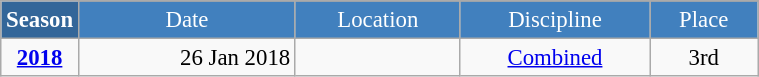<table class="wikitable" style="font-size:95%; text-align:center; border:grey solid 1px; border-collapse:collapse;" width="40%">
<tr style="background-color:#369; color:white;">
<td rowspan="2" colspan="1" width="5%"><strong>Season</strong></td>
</tr>
<tr style="background-color:#4180be; color:white;">
<td>Date</td>
<td>Location</td>
<td>Discipline</td>
<td>Place</td>
</tr>
<tr>
<td rowspan=1><strong><a href='#'>2018</a></strong></td>
<td align=right>26 Jan 2018</td>
<td align=left></td>
<td><a href='#'>Combined</a></td>
<td>3rd</td>
</tr>
</table>
